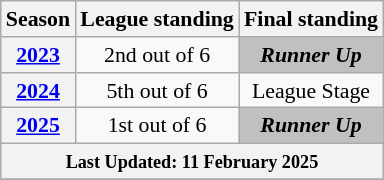<table class="wikitable sortable" style="text-align:center;font-size:91%;">
<tr>
<th>Season</th>
<th>League standing</th>
<th>Final standing</th>
</tr>
<tr>
<th><a href='#'>2023</a></th>
<td>2nd out of 6</td>
<td style="background: Silver;"><strong><em>Runner Up</em></strong></td>
</tr>
<tr>
<th><a href='#'>2024</a></th>
<td>5th out of 6</td>
<td>League Stage</td>
</tr>
<tr>
<th><a href='#'>2025</a></th>
<td>1st out of 6</td>
<td style="background: Silver;"><strong><em>Runner Up</em></strong></td>
</tr>
<tr>
<th colspan=7><small>Last Updated: 11 February 2025</small></th>
</tr>
<tr>
</tr>
</table>
